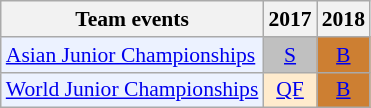<table class="wikitable" style="font-size: 90%; text-align:center">
<tr>
<th>Team events</th>
<th>2017</th>
<th>2018</th>
</tr>
<tr>
<td bgcolor="#ECF2FF"; align="left"><a href='#'>Asian Junior Championships</a></td>
<td bgcolor=silver><a href='#'>S</a></td>
<td bgcolor=CD7F32><a href='#'>B</a></td>
</tr>
<tr>
<td bgcolor="#ECF2FF"; align="left"><a href='#'>World Junior Championships</a></td>
<td bgcolor=FFEBCD><a href='#'>QF</a></td>
<td bgcolor=CD7F32><a href='#'>B</a></td>
</tr>
</table>
